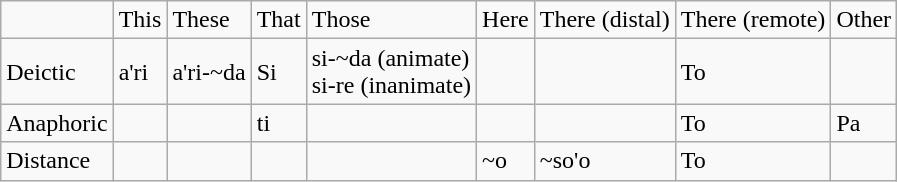<table class="wikitable">
<tr>
<td></td>
<td>This</td>
<td>These</td>
<td>That</td>
<td>Those</td>
<td>Here</td>
<td>There (distal)</td>
<td>There (remote)</td>
<td>Other</td>
</tr>
<tr>
<td>Deictic</td>
<td>a'ri</td>
<td>a'ri-~da</td>
<td>Si</td>
<td>si-~da (animate)<br>si-re (inanimate)</td>
<td></td>
<td></td>
<td>To</td>
<td></td>
</tr>
<tr>
<td>Anaphoric</td>
<td></td>
<td></td>
<td>ti</td>
<td></td>
<td></td>
<td></td>
<td>To</td>
<td>Pa</td>
</tr>
<tr>
<td>Distance</td>
<td></td>
<td></td>
<td></td>
<td></td>
<td>~o</td>
<td>~so'o</td>
<td>To</td>
<td></td>
</tr>
</table>
